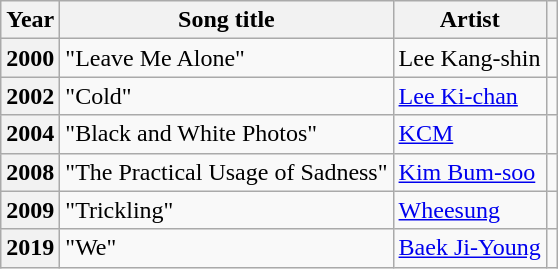<table class="wikitable sortable plainrowheaders">
<tr>
<th>Year</th>
<th>Song title</th>
<th>Artist</th>
<th scope="col" class="unsortable"></th>
</tr>
<tr>
<th scope="row">2000</th>
<td>"Leave Me Alone" </td>
<td>Lee Kang-shin</td>
<td></td>
</tr>
<tr>
<th scope="row">2002</th>
<td>"Cold" </td>
<td><a href='#'>Lee Ki-chan</a></td>
<td></td>
</tr>
<tr>
<th scope="row">2004</th>
<td>"Black and White Photos" </td>
<td><a href='#'>KCM</a></td>
<td></td>
</tr>
<tr>
<th scope="row">2008</th>
<td>"The Practical Usage of Sadness" </td>
<td><a href='#'>Kim Bum-soo</a></td>
<td></td>
</tr>
<tr>
<th scope="row">2009</th>
<td>"Trickling" </td>
<td><a href='#'>Wheesung</a></td>
<td></td>
</tr>
<tr>
<th scope="row">2019</th>
<td>"We" </td>
<td><a href='#'>Baek Ji-Young</a></td>
<td></td>
</tr>
</table>
